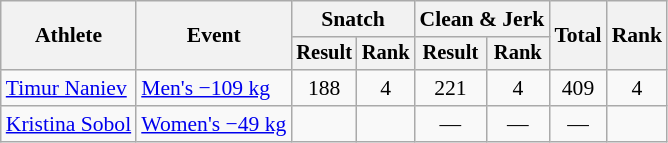<table class="wikitable" style="text-align:center; font-size:90%">
<tr>
<th rowspan=2>Athlete</th>
<th rowspan=2>Event</th>
<th colspan=2>Snatch</th>
<th colspan=2>Clean & Jerk</th>
<th rowspan=2>Total</th>
<th rowspan=2>Rank</th>
</tr>
<tr style="font-size:95%">
<th>Result</th>
<th>Rank</th>
<th>Result</th>
<th>Rank</th>
</tr>
<tr>
<td align=left><a href='#'>Timur Naniev</a></td>
<td align=left><a href='#'>Men's −109 kg</a></td>
<td>188</td>
<td>4</td>
<td>221</td>
<td>4</td>
<td>409</td>
<td>4</td>
</tr>
<tr>
<td align=left><a href='#'>Kristina Sobol</a></td>
<td align=left><a href='#'>Women's −49 kg</a></td>
<td></td>
<td></td>
<td>—</td>
<td>—</td>
<td>—</td>
<td></td>
</tr>
</table>
